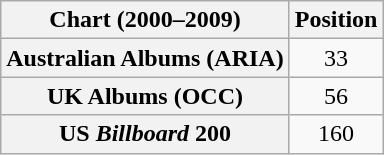<table class="wikitable plainrowheaders" style="text-align:center">
<tr>
<th scope="col">Chart (2000–2009)</th>
<th scope="col">Position</th>
</tr>
<tr>
<th scope="row">Australian Albums (ARIA)</th>
<td>33</td>
</tr>
<tr>
<th scope="row">UK Albums (OCC)</th>
<td>56</td>
</tr>
<tr>
<th scope="row">US <em>Billboard</em> 200</th>
<td>160</td>
</tr>
</table>
